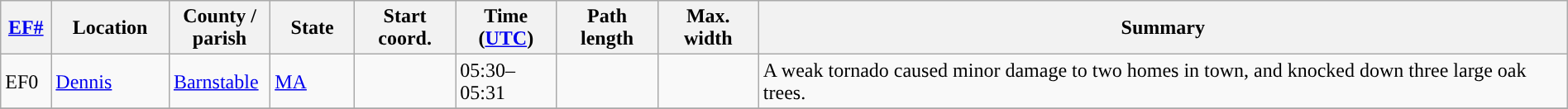<table class="wikitable sortable" style="width:100%;">
<tr>
<th scope="col"  style="width:3%; text-align:center;"><a href='#'>EF#</a></th>
<th scope="col"  style="width:7%; text-align:center;" class="unsortable">Location</th>
<th scope="col"  style="width:6%; text-align:center;" class="unsortable">County / parish</th>
<th scope="col"  style="width:5%; text-align:center;">State</th>
<th scope="col"  style="width:6%; text-align:center;">Start coord.</th>
<th scope="col"  style="width:6%; text-align:center;">Time (<a href='#'>UTC</a>)</th>
<th scope="col"  style="width:6%; text-align:center;">Path length</th>
<th scope="col"  style="width:6%; text-align:center;">Max. width</th>
<th scope="col" class="unsortable" style="width:48%; text-align:center;">Summary</th>
</tr>
<tr>
<td>EF0</td>
<td><a href='#'>Dennis</a></td>
<td><a href='#'>Barnstable</a></td>
<td><a href='#'>MA</a></td>
<td></td>
<td>05:30–05:31</td>
<td></td>
<td></td>
<td>A weak tornado caused minor damage to two homes in town, and knocked down three large oak trees.</td>
</tr>
<tr>
</tr>
</table>
